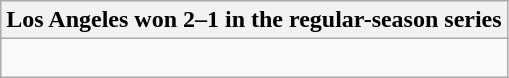<table class="wikitable collapsible collapsed">
<tr>
<th>Los Angeles won 2–1 in the regular-season series</th>
</tr>
<tr>
<td><br>

</td>
</tr>
</table>
